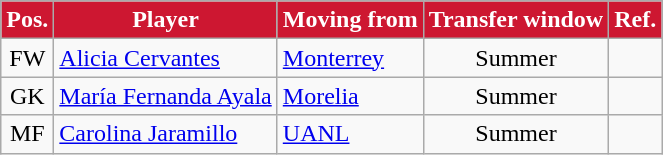<table class="wikitable sortable" style="text-align:center;">
<tr>
<th style=background-color:#CD1731;color:#FFFFFF>Pos.</th>
<th style=background-color:#CD1731;color:#FFFFFF>Player</th>
<th style=background-color:#CD1731;color:#FFFFFF>Moving from</th>
<th style=background-color:#CD1731;color:#FFFFFF>Transfer window</th>
<th style=background-color:#CD1731;color:#FFFFFF>Ref.</th>
</tr>
<tr>
<td>FW</td>
<td align=left> <a href='#'>Alicia Cervantes</a></td>
<td align=left><a href='#'>Monterrey</a></td>
<td>Summer</td>
<td></td>
</tr>
<tr>
<td>GK</td>
<td align=left> <a href='#'>María Fernanda Ayala</a></td>
<td align=left><a href='#'>Morelia</a></td>
<td>Summer</td>
<td></td>
</tr>
<tr>
<td>MF</td>
<td align=left> <a href='#'>Carolina Jaramillo</a></td>
<td align=left><a href='#'>UANL</a></td>
<td>Summer</td>
<td></td>
</tr>
</table>
